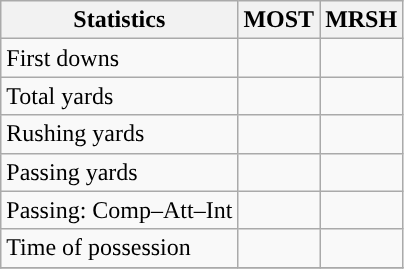<table class="wikitable" style="float: left;">
<tr>
<th>Statistics</th>
<th>MOST</th>
<th>MRSH</th>
</tr>
<tr>
<td>First downs</td>
<td></td>
<td></td>
</tr>
<tr>
<td>Total yards</td>
<td></td>
<td></td>
</tr>
<tr>
<td>Rushing yards</td>
<td></td>
<td></td>
</tr>
<tr>
<td>Passing yards</td>
<td></td>
<td></td>
</tr>
<tr>
<td>Passing: Comp–Att–Int</td>
<td></td>
<td></td>
</tr>
<tr>
<td>Time of possession</td>
<td></td>
<td></td>
</tr>
<tr>
</tr>
</table>
